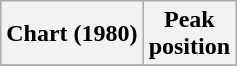<table class="wikitable plainrowheaders" style="text-align:center">
<tr>
<th scope="col">Chart (1980)</th>
<th scope="col">Peak<br>position</th>
</tr>
<tr>
</tr>
</table>
